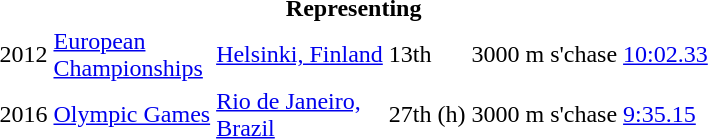<table>
<tr>
<th colspan="6">Representing </th>
</tr>
<tr>
<td>2012</td>
<td><a href='#'>European <br>Championships</a></td>
<td><a href='#'>Helsinki, Finland</a></td>
<td>13th</td>
<td>3000 m s'chase</td>
<td><a href='#'>10:02.33</a></td>
</tr>
<tr>
<td>2016</td>
<td><a href='#'>Olympic Games</a></td>
<td><a href='#'>Rio de Janeiro, <br>Brazil</a></td>
<td>27th (h)</td>
<td>3000 m s'chase</td>
<td><a href='#'>9:35.15</a></td>
</tr>
</table>
